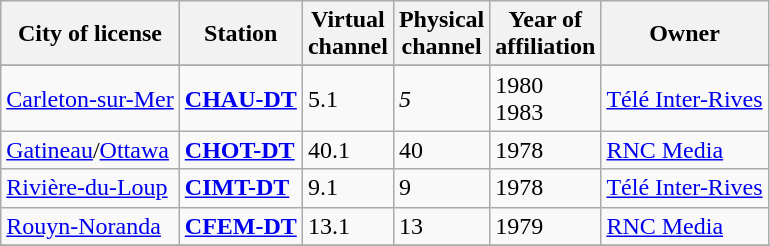<table class="wikitable unsortable">
<tr>
<th>City of license</th>
<th>Station</th>
<th>Virtual<br>channel</th>
<th>Physical<br>channel</th>
<th>Year of<br>affiliation</th>
<th>Owner</th>
</tr>
<tr style="vertical-align: top; text-align: left;">
</tr>
<tr>
<td><a href='#'>Carleton-sur-Mer</a></td>
<td><strong><a href='#'>CHAU-DT</a></strong></td>
<td>5.1</td>
<td><em>5</em></td>
<td>1980 <br>1983 </td>
<td><a href='#'>Télé Inter-Rives</a></td>
</tr>
<tr>
<td><a href='#'>Gatineau</a>/<a href='#'>Ottawa</a></td>
<td><strong><a href='#'>CHOT-DT</a></strong></td>
<td>40.1</td>
<td>40</td>
<td>1978</td>
<td><a href='#'>RNC Media</a></td>
</tr>
<tr>
<td><a href='#'>Rivière-du-Loup</a></td>
<td><strong><a href='#'>CIMT-DT</a></strong></td>
<td>9.1</td>
<td>9</td>
<td>1978</td>
<td><a href='#'>Télé Inter-Rives</a></td>
</tr>
<tr>
<td><a href='#'>Rouyn-Noranda</a></td>
<td><strong><a href='#'>CFEM-DT</a></strong></td>
<td>13.1</td>
<td>13</td>
<td>1979</td>
<td><a href='#'>RNC Media</a></td>
</tr>
<tr>
</tr>
</table>
